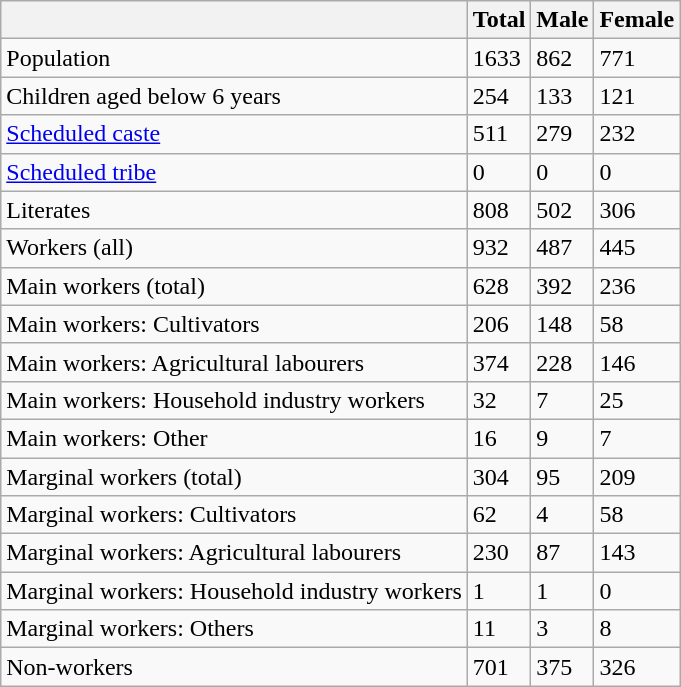<table class="wikitable sortable">
<tr>
<th></th>
<th>Total</th>
<th>Male</th>
<th>Female</th>
</tr>
<tr>
<td>Population</td>
<td>1633</td>
<td>862</td>
<td>771</td>
</tr>
<tr>
<td>Children aged below 6 years</td>
<td>254</td>
<td>133</td>
<td>121</td>
</tr>
<tr>
<td><a href='#'>Scheduled caste</a></td>
<td>511</td>
<td>279</td>
<td>232</td>
</tr>
<tr>
<td><a href='#'>Scheduled tribe</a></td>
<td>0</td>
<td>0</td>
<td>0</td>
</tr>
<tr>
<td>Literates</td>
<td>808</td>
<td>502</td>
<td>306</td>
</tr>
<tr>
<td>Workers (all)</td>
<td>932</td>
<td>487</td>
<td>445</td>
</tr>
<tr>
<td>Main workers (total)</td>
<td>628</td>
<td>392</td>
<td>236</td>
</tr>
<tr>
<td>Main workers: Cultivators</td>
<td>206</td>
<td>148</td>
<td>58</td>
</tr>
<tr>
<td>Main workers: Agricultural labourers</td>
<td>374</td>
<td>228</td>
<td>146</td>
</tr>
<tr>
<td>Main workers: Household industry workers</td>
<td>32</td>
<td>7</td>
<td>25</td>
</tr>
<tr>
<td>Main workers: Other</td>
<td>16</td>
<td>9</td>
<td>7</td>
</tr>
<tr>
<td>Marginal workers (total)</td>
<td>304</td>
<td>95</td>
<td>209</td>
</tr>
<tr>
<td>Marginal workers: Cultivators</td>
<td>62</td>
<td>4</td>
<td>58</td>
</tr>
<tr>
<td>Marginal workers: Agricultural labourers</td>
<td>230</td>
<td>87</td>
<td>143</td>
</tr>
<tr>
<td>Marginal workers: Household industry workers</td>
<td>1</td>
<td>1</td>
<td>0</td>
</tr>
<tr>
<td>Marginal workers: Others</td>
<td>11</td>
<td>3</td>
<td>8</td>
</tr>
<tr>
<td>Non-workers</td>
<td>701</td>
<td>375</td>
<td>326</td>
</tr>
</table>
